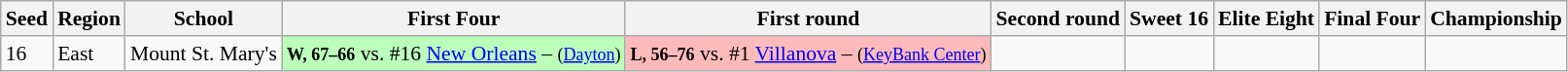<table class="sortable wikitable" style="white-space:nowrap; font-size:90%;">
<tr>
<th>Seed</th>
<th>Region</th>
<th>School</th>
<th>First Four</th>
<th>First round</th>
<th>Second round</th>
<th>Sweet 16</th>
<th>Elite Eight</th>
<th>Final Four</th>
<th>Championship</th>
</tr>
<tr>
<td>16</td>
<td>East</td>
<td>Mount St. Mary's</td>
<td style="background:#bfb;"><small><strong>W, 67–66</strong></small> vs. #16 <a href='#'>New Orleans</a> – <small>(<a href='#'>Dayton</a>)</small></td>
<td style="background:#fbb;"><small><strong>L, 56–76</strong></small> vs. #1 <a href='#'>Villanova</a> – <small>(<a href='#'>KeyBank Center</a>)</small></td>
<td></td>
<td></td>
<td></td>
<td></td>
<td></td>
</tr>
</table>
